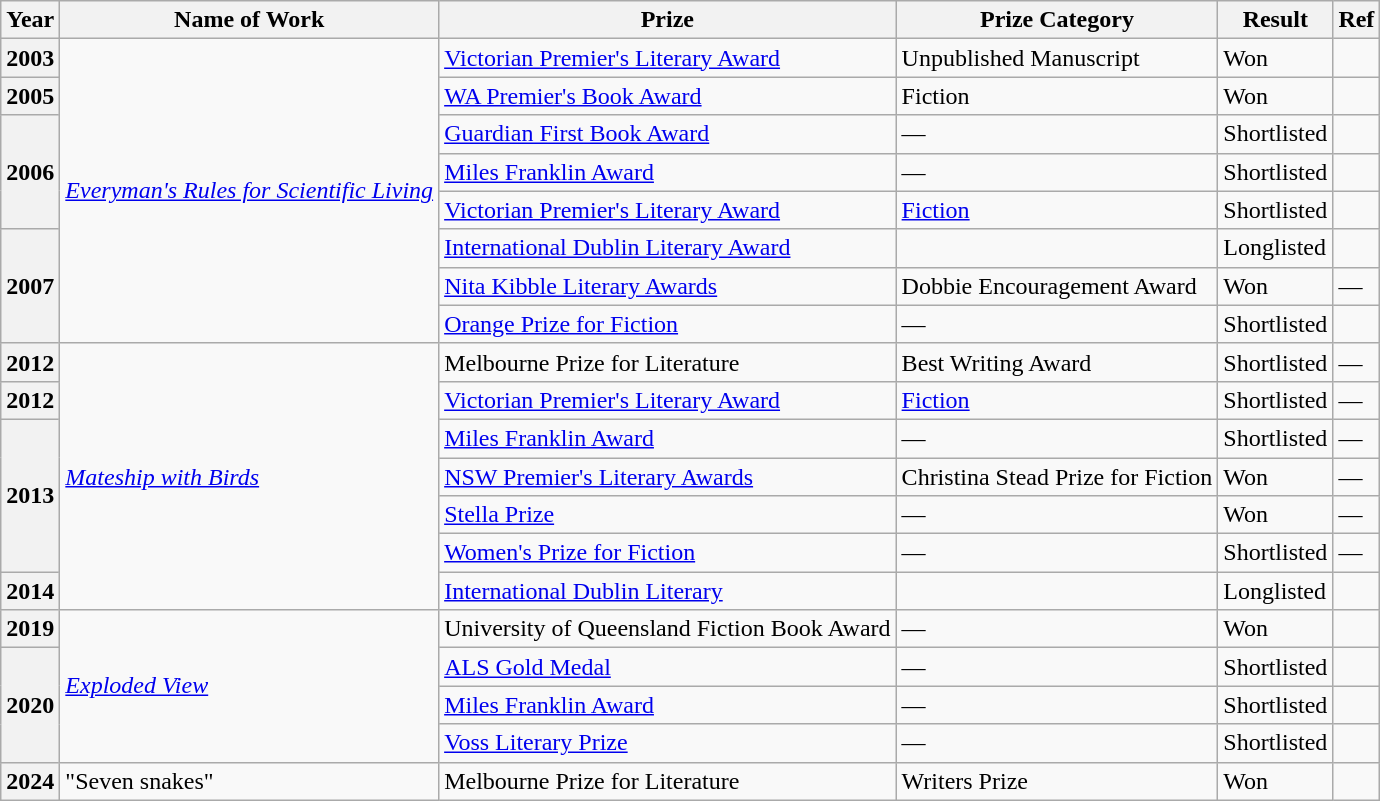<table class="wikitable sortable">
<tr>
<th>Year</th>
<th>Name of Work</th>
<th>Prize</th>
<th>Prize Category</th>
<th>Result</th>
<th>Ref</th>
</tr>
<tr>
<th>2003</th>
<td rowspan="8"><em><a href='#'>Everyman's Rules for Scientific Living</a></em></td>
<td><a href='#'>Victorian Premier's Literary Award</a></td>
<td>Unpublished Manuscript</td>
<td>Won</td>
<td></td>
</tr>
<tr>
<th>2005</th>
<td><a href='#'>WA Premier's Book Award</a></td>
<td>Fiction</td>
<td>Won</td>
<td></td>
</tr>
<tr>
<th rowspan="3">2006</th>
<td><a href='#'>Guardian First Book Award</a></td>
<td>—</td>
<td>Shortlisted</td>
<td></td>
</tr>
<tr>
<td><a href='#'>Miles Franklin Award</a></td>
<td>—</td>
<td>Shortlisted</td>
<td></td>
</tr>
<tr>
<td><a href='#'>Victorian Premier's Literary Award</a></td>
<td><a href='#'>Fiction</a></td>
<td>Shortlisted</td>
<td></td>
</tr>
<tr>
<th rowspan="3">2007</th>
<td><a href='#'>International Dublin Literary Award</a></td>
<td></td>
<td>Longlisted</td>
<td></td>
</tr>
<tr>
<td><a href='#'>Nita Kibble Literary Awards</a></td>
<td>Dobbie Encouragement Award</td>
<td>Won</td>
<td>—</td>
</tr>
<tr>
<td><a href='#'>Orange Prize for Fiction</a></td>
<td>—</td>
<td>Shortlisted</td>
<td></td>
</tr>
<tr>
<th>2012</th>
<td rowspan="7"><em><a href='#'>Mateship with Birds</a></em></td>
<td>Melbourne Prize for Literature</td>
<td>Best Writing Award</td>
<td>Shortlisted</td>
<td>—</td>
</tr>
<tr>
<th>2012</th>
<td><a href='#'>Victorian Premier's Literary Award</a></td>
<td><a href='#'>Fiction</a></td>
<td>Shortlisted</td>
<td>—</td>
</tr>
<tr>
<th rowspan="4">2013</th>
<td><a href='#'>Miles Franklin Award</a></td>
<td>—</td>
<td>Shortlisted</td>
<td>—</td>
</tr>
<tr>
<td><a href='#'>NSW Premier's Literary Awards</a></td>
<td>Christina Stead Prize for Fiction</td>
<td>Won</td>
<td>—</td>
</tr>
<tr>
<td><a href='#'>Stella Prize</a></td>
<td>—</td>
<td>Won</td>
<td>—</td>
</tr>
<tr>
<td><a href='#'>Women's Prize for Fiction</a></td>
<td>—</td>
<td>Shortlisted</td>
<td>—</td>
</tr>
<tr>
<th>2014</th>
<td><a href='#'>International Dublin Literary</a></td>
<td></td>
<td>Longlisted</td>
<td></td>
</tr>
<tr>
<th>2019</th>
<td rowspan="4"><em><a href='#'>Exploded View</a></em></td>
<td>University of Queensland Fiction Book Award</td>
<td>—</td>
<td>Won</td>
<td></td>
</tr>
<tr>
<th rowspan="3">2020</th>
<td><a href='#'>ALS Gold Medal</a></td>
<td>—</td>
<td>Shortlisted</td>
<td></td>
</tr>
<tr>
<td><a href='#'>Miles Franklin Award</a></td>
<td>—</td>
<td>Shortlisted</td>
<td></td>
</tr>
<tr>
<td><a href='#'>Voss Literary Prize</a></td>
<td>—</td>
<td>Shortlisted</td>
<td></td>
</tr>
<tr>
<th>2024</th>
<td>"Seven snakes"</td>
<td>Melbourne Prize for Literature</td>
<td>Writers Prize</td>
<td>Won</td>
<td></td>
</tr>
</table>
